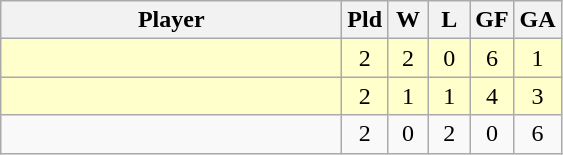<table class=wikitable style="text-align:center">
<tr>
<th width=220>Player</th>
<th width=20>Pld</th>
<th width=20>W</th>
<th width=20>L</th>
<th width=20>GF</th>
<th width=20>GA</th>
</tr>
<tr bgcolor=#ffffcc>
<td align=left></td>
<td>2</td>
<td>2</td>
<td>0</td>
<td>6</td>
<td>1</td>
</tr>
<tr bgcolor=#ffffcc>
<td align=left></td>
<td>2</td>
<td>1</td>
<td>1</td>
<td>4</td>
<td>3</td>
</tr>
<tr>
<td align=left></td>
<td>2</td>
<td>0</td>
<td>2</td>
<td>0</td>
<td>6</td>
</tr>
</table>
